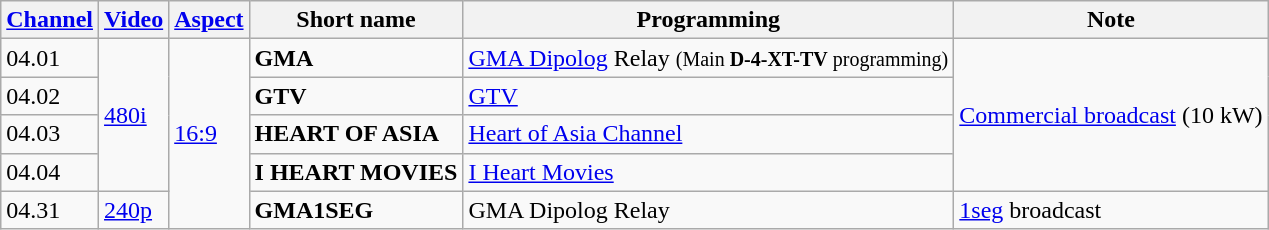<table class="wikitable">
<tr>
<th><a href='#'>Channel</a></th>
<th><a href='#'>Video</a></th>
<th><a href='#'>Aspect</a></th>
<th>Short name</th>
<th>Programming</th>
<th>Note</th>
</tr>
<tr>
<td>04.01</td>
<td rowspan="4"><a href='#'>480i</a></td>
<td rowspan="5"><a href='#'>16:9</a></td>
<td><strong>GMA</strong></td>
<td><a href='#'>GMA Dipolog</a> Relay <small>(Main <strong>D-4-XT-TV</strong> programming)</small></td>
<td rowspan="4"><a href='#'>Commercial broadcast</a> (10 kW)</td>
</tr>
<tr>
<td>04.02</td>
<td><strong>GTV</strong></td>
<td><a href='#'>GTV</a></td>
</tr>
<tr>
<td>04.03</td>
<td><strong>HEART OF ASIA</strong></td>
<td><a href='#'>Heart of Asia Channel</a></td>
</tr>
<tr>
<td>04.04</td>
<td><strong>I HEART MOVIES</strong></td>
<td><a href='#'>I Heart Movies</a></td>
</tr>
<tr>
<td>04.31</td>
<td><a href='#'>240p</a></td>
<td><strong>GMA1SEG</strong></td>
<td>GMA Dipolog Relay</td>
<td><a href='#'>1seg</a> broadcast</td>
</tr>
</table>
